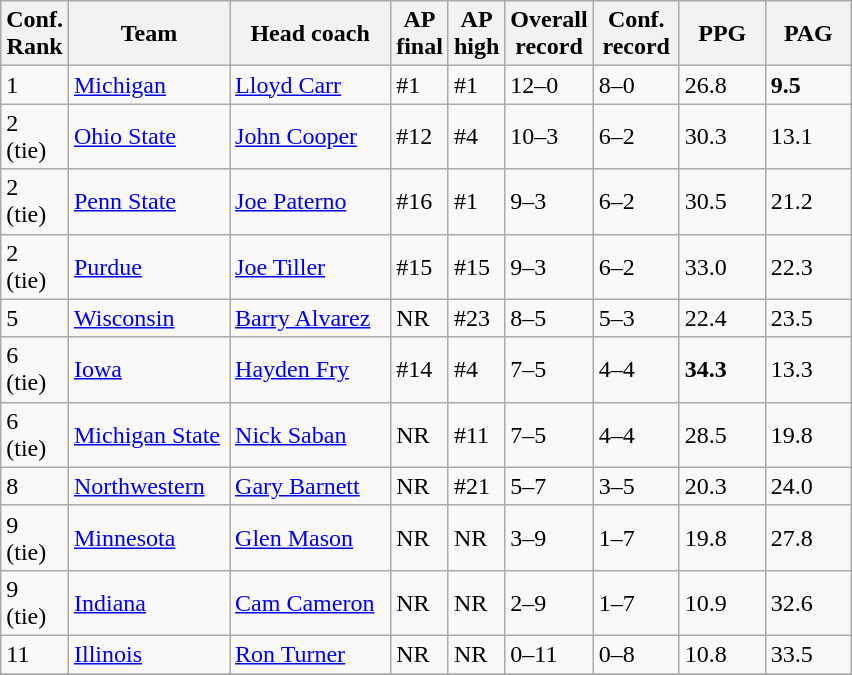<table class="sortable wikitable">
<tr>
<th width="25">Conf. Rank</th>
<th width="100">Team</th>
<th width="100">Head coach</th>
<th width="25">AP final</th>
<th width="25">AP high</th>
<th width="50">Overall record</th>
<th width="50">Conf. record</th>
<th width="50">PPG</th>
<th width="50">PAG</th>
</tr>
<tr align="left" bgcolor="">
<td>1</td>
<td><a href='#'>Michigan</a></td>
<td><a href='#'>Lloyd Carr</a></td>
<td>#1</td>
<td>#1</td>
<td>12–0</td>
<td>8–0</td>
<td>26.8</td>
<td><strong>9.5</strong></td>
</tr>
<tr align="left" bgcolor="">
<td>2 (tie)</td>
<td><a href='#'>Ohio State</a></td>
<td><a href='#'>John Cooper</a></td>
<td>#12</td>
<td>#4</td>
<td>10–3</td>
<td>6–2</td>
<td>30.3</td>
<td>13.1</td>
</tr>
<tr align="left" bgcolor="">
<td>2 (tie)</td>
<td><a href='#'>Penn State</a></td>
<td><a href='#'>Joe Paterno</a></td>
<td>#16</td>
<td>#1</td>
<td>9–3</td>
<td>6–2</td>
<td>30.5</td>
<td>21.2</td>
</tr>
<tr align="left" bgcolor="">
<td>2 (tie)</td>
<td><a href='#'>Purdue</a></td>
<td><a href='#'>Joe Tiller</a></td>
<td>#15</td>
<td>#15</td>
<td>9–3</td>
<td>6–2</td>
<td>33.0</td>
<td>22.3</td>
</tr>
<tr align="left" bgcolor="">
<td>5</td>
<td><a href='#'>Wisconsin</a></td>
<td><a href='#'>Barry Alvarez</a></td>
<td>NR</td>
<td>#23</td>
<td>8–5</td>
<td>5–3</td>
<td>22.4</td>
<td>23.5</td>
</tr>
<tr align="left" bgcolor="">
<td>6 (tie)</td>
<td><a href='#'>Iowa</a></td>
<td><a href='#'>Hayden Fry</a></td>
<td>#14</td>
<td>#4</td>
<td>7–5</td>
<td>4–4</td>
<td><strong>34.3</strong></td>
<td>13.3</td>
</tr>
<tr align="left" bgcolor="">
<td>6 (tie)</td>
<td><a href='#'>Michigan State</a></td>
<td><a href='#'>Nick Saban</a></td>
<td>NR</td>
<td>#11</td>
<td>7–5</td>
<td>4–4</td>
<td>28.5</td>
<td>19.8</td>
</tr>
<tr align="left" bgcolor="">
<td>8</td>
<td><a href='#'>Northwestern</a></td>
<td><a href='#'>Gary Barnett</a></td>
<td>NR</td>
<td>#21</td>
<td>5–7</td>
<td>3–5</td>
<td>20.3</td>
<td>24.0</td>
</tr>
<tr align="left" bgcolor="">
<td>9 (tie)</td>
<td><a href='#'>Minnesota</a></td>
<td><a href='#'>Glen Mason</a></td>
<td>NR</td>
<td>NR</td>
<td>3–9</td>
<td>1–7</td>
<td>19.8</td>
<td>27.8</td>
</tr>
<tr align="left" bgcolor="">
<td>9 (tie)</td>
<td><a href='#'>Indiana</a></td>
<td><a href='#'>Cam Cameron</a></td>
<td>NR</td>
<td>NR</td>
<td>2–9</td>
<td>1–7</td>
<td>10.9</td>
<td>32.6</td>
</tr>
<tr align="left" bgcolor="">
<td>11</td>
<td><a href='#'>Illinois</a></td>
<td><a href='#'>Ron Turner</a></td>
<td>NR</td>
<td>NR</td>
<td>0–11</td>
<td>0–8</td>
<td>10.8</td>
<td>33.5</td>
</tr>
<tr>
</tr>
</table>
